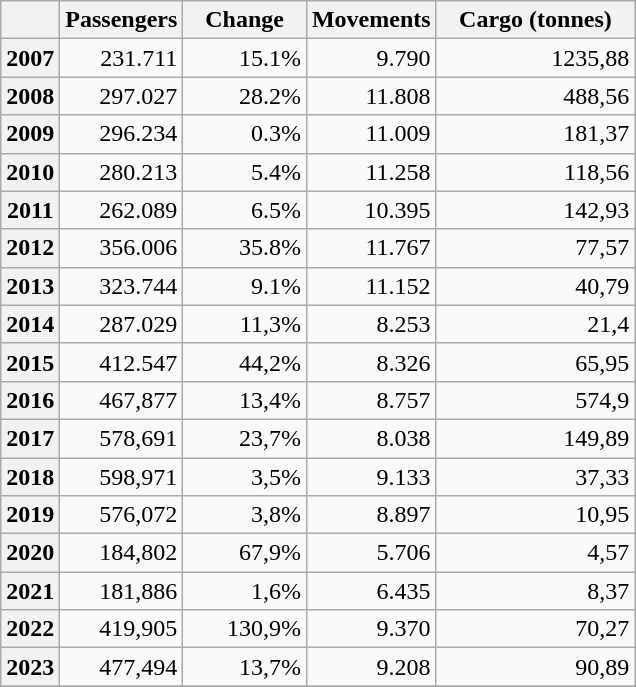<table class="wikitable" style="text-align:right;">
<tr>
<th></th>
<th>Passengers</th>
<th scope="col" width="75px">Change</th>
<th scope="col" width="75px">Movements</th>
<th scope="col" width="125px">Cargo (tonnes)</th>
</tr>
<tr>
<th>2007</th>
<td>231.711</td>
<td>15.1%</td>
<td>9.790</td>
<td>1235,88</td>
</tr>
<tr>
<th>2008</th>
<td>297.027</td>
<td>28.2%</td>
<td>11.808</td>
<td>488,56</td>
</tr>
<tr>
<th>2009</th>
<td>296.234</td>
<td>0.3%</td>
<td>11.009</td>
<td>181,37</td>
</tr>
<tr>
<th>2010</th>
<td>280.213</td>
<td>5.4%</td>
<td>11.258</td>
<td>118,56</td>
</tr>
<tr>
<th>2011</th>
<td>262.089</td>
<td>6.5%</td>
<td>10.395</td>
<td>142,93</td>
</tr>
<tr>
<th>2012</th>
<td>356.006</td>
<td>35.8%</td>
<td>11.767</td>
<td>77,57</td>
</tr>
<tr>
<th>2013</th>
<td>323.744</td>
<td>9.1%</td>
<td>11.152</td>
<td>40,79</td>
</tr>
<tr>
<th>2014</th>
<td>287.029</td>
<td>11,3%</td>
<td>8.253</td>
<td>21,4</td>
</tr>
<tr>
<th>2015</th>
<td>412.547</td>
<td>44,2%</td>
<td>8.326</td>
<td>65,95</td>
</tr>
<tr>
<th>2016</th>
<td>467,877</td>
<td>13,4%</td>
<td>8.757</td>
<td>574,9</td>
</tr>
<tr>
<th>2017</th>
<td>578,691</td>
<td>23,7%</td>
<td>8.038</td>
<td>149,89</td>
</tr>
<tr>
<th>2018</th>
<td>598,971</td>
<td>3,5%</td>
<td>9.133</td>
<td>37,33</td>
</tr>
<tr>
<th>2019</th>
<td>576,072</td>
<td>3,8%</td>
<td>8.897</td>
<td>10,95</td>
</tr>
<tr>
<th>2020</th>
<td>184,802</td>
<td>67,9%</td>
<td>5.706</td>
<td>4,57</td>
</tr>
<tr>
<th>2021</th>
<td>181,886</td>
<td>1,6%</td>
<td>6.435</td>
<td>8,37</td>
</tr>
<tr>
<th>2022</th>
<td>419,905</td>
<td>130,9%</td>
<td>9.370</td>
<td>70,27</td>
</tr>
<tr>
<th>2023</th>
<td>477,494</td>
<td>13,7%</td>
<td>9.208</td>
<td>90,89</td>
</tr>
<tr>
</tr>
</table>
